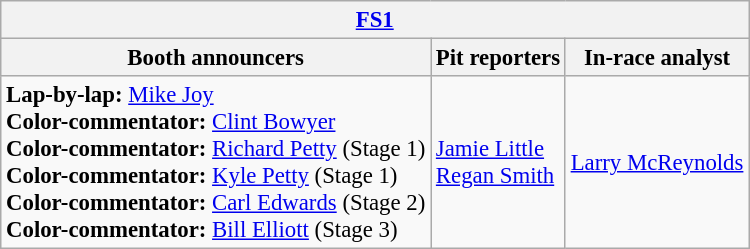<table class="wikitable" style="font-size: 95%">
<tr>
<th colspan="3"><a href='#'>FS1</a></th>
</tr>
<tr>
<th>Booth announcers</th>
<th>Pit reporters</th>
<th>In-race analyst</th>
</tr>
<tr>
<td><strong>Lap-by-lap:</strong> <a href='#'>Mike Joy</a><br><strong>Color-commentator:</strong> <a href='#'>Clint Bowyer</a><br><strong>Color-commentator:</strong> <a href='#'>Richard Petty</a> (Stage 1)<br><strong>Color-commentator:</strong> <a href='#'>Kyle Petty</a> (Stage 1)<br><strong>Color-commentator:</strong> <a href='#'>Carl Edwards</a> (Stage 2)<br><strong>Color-commentator:</strong> <a href='#'>Bill Elliott</a> (Stage 3)</td>
<td><a href='#'>Jamie Little</a><br><a href='#'>Regan Smith</a></td>
<td><a href='#'>Larry McReynolds</a></td>
</tr>
</table>
